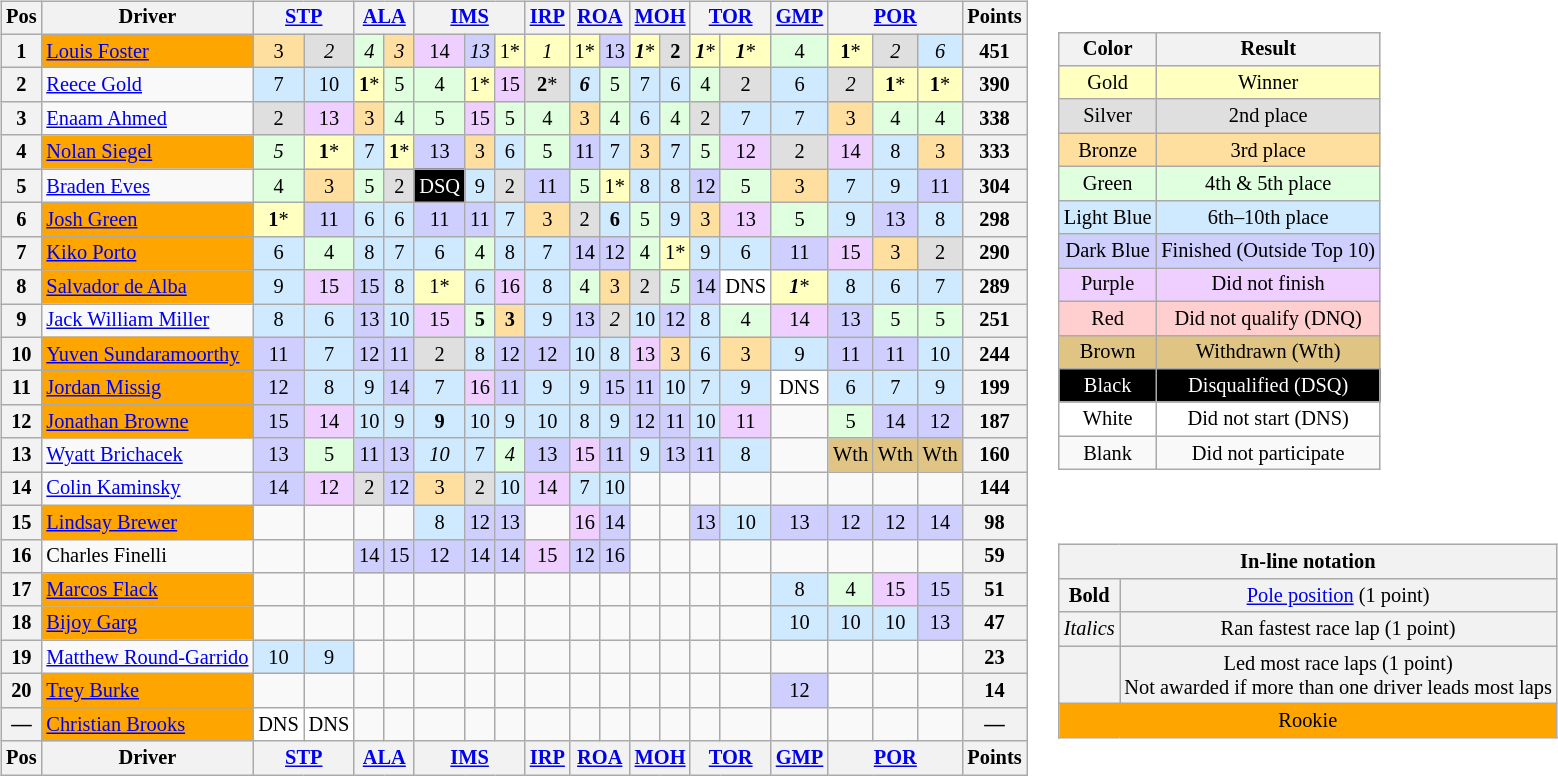<table>
<tr>
<td valign="top"><br><table class="wikitable" style="font-size:85%; text-align:center">
<tr>
<th valign="middle">Pos</th>
<th valign="middle">Driver</th>
<th colspan="2"><a href='#'>STP</a></th>
<th colspan="2"><a href='#'>ALA</a></th>
<th colspan="3"><a href='#'>IMS</a></th>
<th><a href='#'>IRP</a></th>
<th colspan="2"><a href='#'>ROA</a></th>
<th colspan="2"><a href='#'>MOH</a></th>
<th colspan="2"><a href='#'>TOR</a></th>
<th><a href='#'>GMP</a></th>
<th colspan="3"><a href='#'>POR</a></th>
<th valign="middle">Points</th>
</tr>
<tr>
<th>1</th>
<td align="left" style="background:Orange;"> <a href='#'>Louis Foster</a></td>
<td style="background:#FFDF9F;">3</td>
<td style="background:#DFDFDF;"><em>2</em></td>
<td style="background:#DFFFDF;"><em>4</em></td>
<td style="background:#FFDF9F;"><em>3</em></td>
<td style="background:#EFCFFF;">14</td>
<td style="background:#CFCFFF;"><em>13</em></td>
<td style="background:#FFFFBF;">1*</td>
<td style="background:#FFFFBF;"><em>1</em></td>
<td style="background:#FFFFBF;">1*</td>
<td style="background:#CFCFFF;">13</td>
<td style="background:#FFFFBF;"><strong><em>1</em></strong>*</td>
<td style="background:#DFDFDF;"><strong>2</strong></td>
<td style="background:#FFFFBF;"><strong><em>1</em></strong>*</td>
<td style="background:#FFFFBF;"><strong><em>1</em></strong>*</td>
<td style="background:#DFFFDF;">4</td>
<td style="background:#FFFFBF;"><strong>1</strong>*</td>
<td style="background:#DFDFDF;"><em>2</em></td>
<td style="background:#CFEAFF;"><em>6</em></td>
<th>451</th>
</tr>
<tr>
<th>2</th>
<td align="left"> <a href='#'>Reece Gold</a></td>
<td style="background:#CFEAFF;">7</td>
<td style="background:#CFEAFF;">10</td>
<td style="background:#FFFFBF;"><strong>1</strong>*</td>
<td style="background:#DFFFDF;">5</td>
<td style="background:#DFFFDF;">4</td>
<td style="background:#FFFFBF;">1*</td>
<td style="background:#EFCFFF;">15</td>
<td style="background:#DFDFDF;"><strong>2</strong>*</td>
<td style="background:#CFEAFF;"><strong><em>6</em></strong></td>
<td style="background:#DFFFDF;">5</td>
<td style="background:#CFEAFF;">7</td>
<td style="background:#CFEAFF;">6</td>
<td style="background:#DFFFDF;">4</td>
<td style="background:#DFDFDF;">2</td>
<td style="background:#CFEAFF;">6</td>
<td style="background:#DFDFDF;"><em>2</em></td>
<td style="background:#FFFFBF;"><strong>1</strong>*</td>
<td style="background:#FFFFBF;"><strong>1</strong>*</td>
<th>390</th>
</tr>
<tr>
<th>3</th>
<td align="left"> <a href='#'>Enaam Ahmed</a></td>
<td style="background:#DFDFDF;">2</td>
<td style="background:#EFCFFF;">13</td>
<td style="background:#FFDF9F;">3</td>
<td style="background:#DFFFDF;">4</td>
<td style="background:#DFFFDF;">5</td>
<td style="background:#EFCFFF;">15</td>
<td style="background:#DFFFDF;">5</td>
<td style="background:#DFFFDF;">4</td>
<td style="background:#FFDF9F;">3</td>
<td style="background:#DFFFDF;">4</td>
<td style="background:#CFEAFF;">6</td>
<td style="background:#DFFFDF;">4</td>
<td style="background:#DFDFDF;">2</td>
<td style="background:#CFEAFF;">7</td>
<td style="background:#CFEAFF;">7</td>
<td style="background:#FFDF9F;">3</td>
<td style="background:#DFFFDF;">4</td>
<td style="background:#DFFFDF;">4</td>
<th>338</th>
</tr>
<tr>
<th>4</th>
<td align="left" style="background:Orange;"> <a href='#'>Nolan Siegel</a></td>
<td style="background:#DFFFDF;"><em>5</em></td>
<td style="background:#FFFFBF;"><strong>1</strong>*</td>
<td style="background:#CFEAFF;">7</td>
<td style="background:#FFFFBF;"><strong>1</strong>*</td>
<td style="background:#CFCFFF;">13</td>
<td style="background:#FFDF9F;">3</td>
<td style="background:#CFEAFF;">6</td>
<td style="background:#DFFFDF;">5</td>
<td style="background:#CFCFFF;">11</td>
<td style="background:#CFEAFF;">7</td>
<td style="background:#FFDF9F;">3</td>
<td style="background:#CFEAFF;">7</td>
<td style="background:#DFFFDF;">5</td>
<td style="background:#EFCFFF;">12</td>
<td style="background:#DFDFDF;">2</td>
<td style="background:#EFCFFF;">14</td>
<td style="background:#CFEAFF;">8</td>
<td style="background:#FFDF9F;">3</td>
<th>333</th>
</tr>
<tr>
<th>5</th>
<td align="left"> <a href='#'>Braden Eves</a></td>
<td style="background:#DFFFDF;">4</td>
<td style="background:#FFDF9F;">3</td>
<td style="background:#DFFFDF;">5</td>
<td style="background:#DFDFDF;">2</td>
<td style="background:#000000; color:white;">DSQ</td>
<td style="background:#CFEAFF;">9</td>
<td style="background:#DFDFDF;">2</td>
<td style="background:#CFCFFF;">11</td>
<td style="background:#DFFFDF;">5</td>
<td style="background:#FFFFBF;">1*</td>
<td style="background:#CFEAFF;">8</td>
<td style="background:#CFEAFF;">8</td>
<td style="background:#CFCFFF;">12</td>
<td style="background:#DFFFDF;">5</td>
<td style="background:#FFDF9F;">3</td>
<td style="background:#CFEAFF;">7</td>
<td style="background:#CFEAFF;">9</td>
<td style="background:#CFCFFF;">11</td>
<th>304</th>
</tr>
<tr>
<th>6</th>
<td align="left" style="background:Orange;"> <a href='#'>Josh Green</a></td>
<td style="background:#FFFFBF;"><strong>1</strong>*</td>
<td style="background:#CFCFFF;">11</td>
<td style="background:#CFEAFF;">6</td>
<td style="background:#CFEAFF;">6</td>
<td style="background:#CFCFFF;">11</td>
<td style="background:#CFCFFF;">11</td>
<td style="background:#CFEAFF;">7</td>
<td style="background:#FFDF9F;">3</td>
<td style="background:#DFDFDF;">2</td>
<td style="background:#CFEAFF;"><strong>6</strong></td>
<td style="background:#DFFFDF;">5</td>
<td style="background:#CFEAFF;">9</td>
<td style="background:#FFDF9F;">3</td>
<td style="background:#EFCFFF;">13</td>
<td style="background:#DFFFDF;">5</td>
<td style="background:#CFEAFF;">9</td>
<td style="background:#CFCFFF;">13</td>
<td style="background:#CFEAFF;">8</td>
<th>298</th>
</tr>
<tr>
<th>7</th>
<td align="left" style="background:Orange;"> <a href='#'>Kiko Porto</a></td>
<td style="background:#CFEAFF;">6</td>
<td style="background:#DFFFDF;">4</td>
<td style="background:#CFEAFF;">8</td>
<td style="background:#CFEAFF;">7</td>
<td style="background:#CFEAFF;">6</td>
<td style="background:#DFFFDF;">4</td>
<td style="background:#CFEAFF;">8</td>
<td style="background:#CFEAFF;">7</td>
<td style="background:#CFCFFF;">14</td>
<td style="background:#CFCFFF;">12</td>
<td style="background:#DFFFDF;">4</td>
<td style="background:#FFFFBF;">1*</td>
<td style="background:#CFEAFF;">9</td>
<td style="background:#CFEAFF;">6</td>
<td style="background:#CFCFFF;">11</td>
<td style="background:#EFCFFF;">15</td>
<td style="background:#FFDF9F;">3</td>
<td style="background:#DFDFDF;">2</td>
<th>290</th>
</tr>
<tr>
<th>8</th>
<td align="left" style="background:Orange;"> <a href='#'>Salvador de Alba</a></td>
<td style="background:#CFEAFF;">9</td>
<td style="background:#EFCFFF;">15</td>
<td style="background:#CFCFFF;">15</td>
<td style="background:#CFEAFF;">8</td>
<td style="background:#FFFFBF;">1*</td>
<td style="background:#CFEAFF;">6</td>
<td style="background:#EFCFFF;">16</td>
<td style="background:#CFEAFF;">8</td>
<td style="background:#DFFFDF;">4</td>
<td style="background:#FFDF9F;">3</td>
<td style="background:#DFDFDF;">2</td>
<td style="background:#DFFFDF;"><em>5</em></td>
<td style="background:#CFCFFF;">14</td>
<td style="background:#ffffff;">DNS</td>
<td style="background:#FFFFBF;"><strong><em>1</em></strong>*</td>
<td style="background:#CFEAFF;">8</td>
<td style="background:#CFEAFF;">6</td>
<td style="background:#CFEAFF;">7</td>
<th>289</th>
</tr>
<tr>
<th>9</th>
<td align="left"> <a href='#'>Jack William Miller</a></td>
<td style="background:#CFEAFF;">8</td>
<td style="background:#CFEAFF;">6</td>
<td style="background:#CFCFFF;">13</td>
<td style="background:#CFEAFF;">10</td>
<td style="background:#EFCFFF;">15</td>
<td style="background:#DFFFDF;"><strong>5</strong></td>
<td style="background:#FFDF9F;"><strong>3</strong></td>
<td style="background:#CFEAFF;">9</td>
<td style="background:#CFCFFF;">13</td>
<td style="background:#DFDFDF;"><em>2</em></td>
<td style="background:#CFEAFF;">10</td>
<td style="background:#CFCFFF;">12</td>
<td style="background:#CFEAFF;">8</td>
<td style="background:#DFFFDF;">4</td>
<td style="background:#EFCFFF;">14</td>
<td style="background:#CFCFFF;">13</td>
<td style="background:#DFFFDF;">5</td>
<td style="background:#DFFFDF;">5</td>
<th>251</th>
</tr>
<tr>
<th>10</th>
<td align="left" style="background:Orange;"> <a href='#'>Yuven Sundaramoorthy</a></td>
<td style="background:#CFCFFF;">11</td>
<td style="background:#CFEAFF;">7</td>
<td style="background:#CFCFFF;">12</td>
<td style="background:#CFCFFF;">11</td>
<td style="background:#DFDFDF;">2</td>
<td style="background:#CFEAFF;">8</td>
<td style="background:#CFCFFF;">12</td>
<td style="background:#CFCFFF;">12</td>
<td style="background:#CFEAFF;">10</td>
<td style="background:#CFEAFF;">8</td>
<td style="background:#EFCFFF;">13</td>
<td style="background:#FFDF9F;">3</td>
<td style="background:#CFEAFF;">6</td>
<td style="background:#FFDF9F;">3</td>
<td style="background:#CFEAFF;">9</td>
<td style="background:#CFCFFF;">11</td>
<td style="background:#CFCFFF;">11</td>
<td style="background:#CFEAFF;">10</td>
<th>244</th>
</tr>
<tr>
<th>11</th>
<td align="left" style="background:Orange;"> <a href='#'>Jordan Missig</a></td>
<td style="background:#CFCFFF;">12</td>
<td style="background:#CFEAFF;">8</td>
<td style="background:#CFEAFF;">9</td>
<td style="background:#CFCFFF;">14</td>
<td style="background:#CFEAFF;">7</td>
<td style="background:#EFCFFF;">16</td>
<td style="background:#CFCFFF;">11</td>
<td style="background:#CFEAFF;">9</td>
<td style="background:#CFEAFF;">9</td>
<td style="background:#CFCFFF;">15</td>
<td style="background:#CFCFFF;">11</td>
<td style="background:#CFEAFF;">10</td>
<td style="background:#CFEAFF;">7</td>
<td style="background:#CFEAFF;">9</td>
<td style="background:#FFFFFF;">DNS</td>
<td style="background:#CFEAFF;">6</td>
<td style="background:#CFEAFF;">7</td>
<td style="background:#CFEAFF;">9</td>
<th>199</th>
</tr>
<tr>
<th>12</th>
<td align="left" style="background:Orange;"> <a href='#'>Jonathan Browne</a></td>
<td style="background:#CFCFFF;">15</td>
<td style="background:#EFCFFF;">14</td>
<td style="background:#CFEAFF;">10</td>
<td style="background:#CFEAFF;">9</td>
<td style="background:#CFEAFF;"><strong>9</strong></td>
<td style="background:#CFEAFF;">10</td>
<td style="background:#CFEAFF;">9</td>
<td style="background:#CFEAFF;">10</td>
<td style="background:#CFEAFF;">8</td>
<td style="background:#CFEAFF;">9</td>
<td style="background:#CFCFFF;">12</td>
<td style="background:#CFCFFF;">11</td>
<td style="background:#CFEAFF;">10</td>
<td style="background:#EFCFFF;">11</td>
<td></td>
<td style="background:#DFFFDF;">5</td>
<td style="background:#CFCFFF;">14</td>
<td style="background:#CFCFFF;">12</td>
<th>187</th>
</tr>
<tr>
<th>13</th>
<td align="left"> <a href='#'>Wyatt Brichacek</a></td>
<td style="background:#CFCFFF;">13</td>
<td style="background:#DFFFDF;">5</td>
<td style="background:#CFCFFF;">11</td>
<td style="background:#CFCFFF;">13</td>
<td style="background:#CFEAFF;"><em>10</em></td>
<td style="background:#CFEAFF;">7</td>
<td style="background:#DFFFDF;"><em>4</em></td>
<td style="background:#CFCFFF;">13</td>
<td style="background:#EFCFFF;">15</td>
<td style="background:#CFCFFF;">11</td>
<td style="background:#CFEAFF;">9</td>
<td style="background:#CFCFFF;">13</td>
<td style="background:#CFCFFF;">11</td>
<td style="background:#CFEAFF;">8</td>
<td></td>
<td style="background:#DFC484;">Wth</td>
<td style="background:#DFC484;">Wth</td>
<td style="background:#DFC484;">Wth</td>
<th>160</th>
</tr>
<tr>
<th>14</th>
<td align="left"> <a href='#'>Colin Kaminsky</a></td>
<td style="background:#CFCFFF;">14</td>
<td style="background:#EFCFFF;">12</td>
<td style="background:#DFDFDF;">2</td>
<td style="background:#CFCFFF;">12</td>
<td style="background:#FFDF9F;">3</td>
<td style="background:#DFDFDF;">2</td>
<td style="background:#CFEAFF;">10</td>
<td style="background:#EFCFFF;">14</td>
<td style="background:#CFEAFF;">7</td>
<td style="background:#CFEAFF;">10</td>
<td></td>
<td></td>
<td></td>
<td></td>
<td></td>
<td></td>
<td></td>
<td></td>
<th>144</th>
</tr>
<tr>
<th>15</th>
<td align="left" style="background:Orange;"> <a href='#'>Lindsay Brewer</a></td>
<td></td>
<td></td>
<td></td>
<td></td>
<td style="background:#CFEAFF;">8</td>
<td style="background:#CFCFFF;">12</td>
<td style="background:#CFCFFF;">13</td>
<td></td>
<td style="background:#EFCFFF;">16</td>
<td style="background:#CFCFFF;">14</td>
<td></td>
<td></td>
<td style="background:#CFCFFF;">13</td>
<td style="background:#CFEAFF;">10</td>
<td style="background:#CFCFFF;">13</td>
<td style="background:#CFCFFF;">12</td>
<td style="background:#CFCFFF;">12</td>
<td style="background:#CFCFFF;">14</td>
<th>98</th>
</tr>
<tr>
<th>16</th>
<td align="left"> Charles Finelli</td>
<td></td>
<td></td>
<td style="background:#CFCFFF;">14</td>
<td style="background:#CFCFFF;">15</td>
<td style="background:#CFCFFF;">12</td>
<td style="background:#CFCFFF;">14</td>
<td style="background:#CFCFFF;">14</td>
<td style="background:#EFCFFF;">15</td>
<td style="background:#CFCFFF;">12</td>
<td style="background:#CFCFFF;">16</td>
<td></td>
<td></td>
<td></td>
<td></td>
<td></td>
<td></td>
<td></td>
<td></td>
<th>59</th>
</tr>
<tr>
<th>17</th>
<td align="left" style="background:Orange;"> <a href='#'>Marcos Flack</a></td>
<td></td>
<td></td>
<td></td>
<td></td>
<td></td>
<td></td>
<td></td>
<td></td>
<td></td>
<td></td>
<td></td>
<td></td>
<td></td>
<td></td>
<td style="background:#CFEAFF;">8</td>
<td style="background:#DFFFDF;">4</td>
<td style="background:#EFCFFF;">15</td>
<td style="background:#CFCFFF;">15</td>
<th>51</th>
</tr>
<tr>
<th>18</th>
<td align="left" style="background:Orange;"> <a href='#'>Bijoy Garg</a></td>
<td></td>
<td></td>
<td></td>
<td></td>
<td></td>
<td></td>
<td></td>
<td></td>
<td></td>
<td></td>
<td></td>
<td></td>
<td></td>
<td></td>
<td style="background:#CFEAFF;">10</td>
<td style="background:#CFEAFF;">10</td>
<td style="background:#CFEAFF;">10</td>
<td style="background:#CFCFFF;">13</td>
<th>47</th>
</tr>
<tr>
<th>19</th>
<td nowrap="" align="left"> <a href='#'>Matthew Round-Garrido</a></td>
<td style="background:#CFEAFF;">10</td>
<td style="background:#CFEAFF;">9</td>
<td></td>
<td></td>
<td></td>
<td></td>
<td></td>
<td></td>
<td></td>
<td></td>
<td></td>
<td></td>
<td></td>
<td></td>
<td></td>
<td></td>
<td></td>
<td></td>
<th>23</th>
</tr>
<tr>
<th>20</th>
<td align="left" style="background:Orange;"> <a href='#'>Trey Burke</a></td>
<td></td>
<td></td>
<td></td>
<td></td>
<td></td>
<td></td>
<td></td>
<td></td>
<td></td>
<td></td>
<td></td>
<td></td>
<td></td>
<td></td>
<td style="background:#CFCFFF;">12</td>
<td></td>
<td></td>
<td></td>
<th>14</th>
</tr>
<tr>
<th>—</th>
<td align="left" style="background:Orange;"> <a href='#'>Christian Brooks</a></td>
<td style="background:#ffffff">DNS</td>
<td style="background:#ffffff">DNS</td>
<td></td>
<td></td>
<td></td>
<td></td>
<td></td>
<td></td>
<td></td>
<td></td>
<td></td>
<td></td>
<td></td>
<td></td>
<td></td>
<td></td>
<td></td>
<td></td>
<th>—</th>
</tr>
<tr>
<th>Pos</th>
<th>Driver</th>
<th colspan="2"><a href='#'>STP</a></th>
<th colspan="2"><a href='#'>ALA</a></th>
<th colspan="3"><a href='#'>IMS</a></th>
<th><a href='#'>IRP</a></th>
<th colspan="2"><a href='#'>ROA</a></th>
<th colspan="2"><a href='#'>MOH</a></th>
<th colspan="2"><a href='#'>TOR</a></th>
<th><a href='#'>GMP</a></th>
<th colspan="3"><a href='#'>POR</a></th>
<th>Points</th>
</tr>
</table>
</td>
<td valign="top"><br><table>
<tr>
<td><br><table class="wikitable" style="margin-right:0; font-size:85%; text-align:center;">
<tr>
<th>Color</th>
<th>Result</th>
</tr>
<tr style="background:#FFFFBF;">
<td>Gold</td>
<td>Winner</td>
</tr>
<tr style="background:#DFDFDF;">
<td>Silver</td>
<td>2nd place</td>
</tr>
<tr style="background:#FFDF9F;">
<td>Bronze</td>
<td>3rd place</td>
</tr>
<tr style="background:#DFFFDF;">
<td>Green</td>
<td>4th & 5th place</td>
</tr>
<tr style="background:#CFEAFF;">
<td>Light Blue</td>
<td>6th–10th place</td>
</tr>
<tr style="background:#CFCFFF;">
<td>Dark Blue</td>
<td>Finished (Outside Top 10)</td>
</tr>
<tr style="background:#EFCFFF;">
<td>Purple</td>
<td>Did not finish</td>
</tr>
<tr style="background:#FFCFCF;">
<td>Red</td>
<td>Did not qualify (DNQ)</td>
</tr>
<tr style="background:#DFC484;">
<td>Brown</td>
<td>Withdrawn (Wth)</td>
</tr>
<tr style="background:#000000; color:white;">
<td>Black</td>
<td>Disqualified (DSQ)</td>
</tr>
<tr style="background:#FFFFFF;">
<td>White</td>
<td>Did not start (DNS)</td>
</tr>
<tr>
<td>Blank</td>
<td>Did not participate</td>
</tr>
</table>
</td>
</tr>
<tr>
<td><br><table class="wikitable" style="margin-right:0; font-size:85%; text-align:center;">
<tr>
<td colspan="2" align="center" style="background:#F2F2F2;"><strong>In-line notation</strong></td>
</tr>
<tr>
<td align="center" style="background:#F2F2F2;"><strong>Bold</strong></td>
<td align="center" style="background:#F2F2F2;"><a href='#'>Pole position</a> (1 point)</td>
</tr>
<tr>
<td align="center" style="background:#F2F2F2;"><em>Italics</em></td>
<td align="center" style="background:#F2F2F2;">Ran fastest race lap (1 point)</td>
</tr>
<tr>
<td align="center" style="background:#F2F2F2;"></td>
<td align="center" style="background:#F2F2F2;">Led most race laps (1 point)<br>Not awarded if more than one driver leads most laps</td>
</tr>
<tr>
<td colspan="2" align="center" style="background:Orange;">Rookie</td>
</tr>
</table>
</td>
</tr>
</table>
</td>
</tr>
</table>
